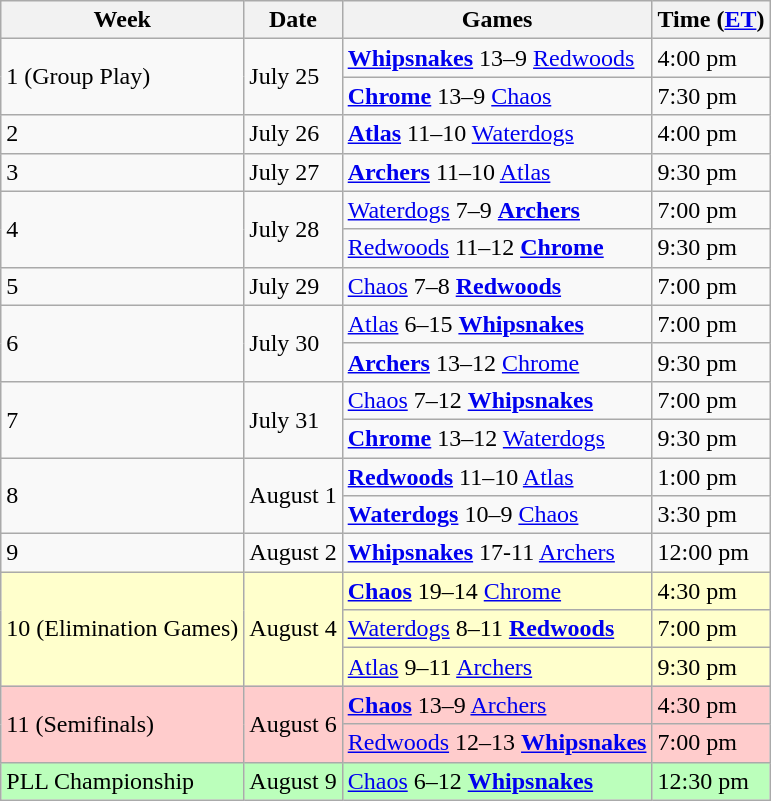<table class="wikitable">
<tr>
<th>Week</th>
<th>Date</th>
<th>Games</th>
<th>Time (<a href='#'>ET</a>)</th>
</tr>
<tr>
<td rowspan="2">1 (Group Play)</td>
<td rowspan="2">July 25</td>
<td><strong><a href='#'>Whipsnakes</a></strong> 13–9  <a href='#'>Redwoods</a></td>
<td>4:00 pm</td>
</tr>
<tr>
<td><strong><a href='#'>Chrome</a></strong> 13–9 <a href='#'>Chaos</a></td>
<td>7:30 pm</td>
</tr>
<tr>
<td>2</td>
<td>July 26</td>
<td><strong><a href='#'>Atlas</a></strong> 11–10 <a href='#'>Waterdogs</a></td>
<td>4:00 pm</td>
</tr>
<tr>
<td>3</td>
<td>July 27</td>
<td><strong><a href='#'>Archers</a></strong> 11–10 <a href='#'>Atlas</a></td>
<td>9:30 pm</td>
</tr>
<tr>
<td rowspan="2">4</td>
<td rowspan="2">July 28</td>
<td><a href='#'>Waterdogs</a> 7–9 <strong><a href='#'>Archers</a></strong></td>
<td>7:00 pm</td>
</tr>
<tr>
<td><a href='#'>Redwoods</a> 11–12 <strong><a href='#'>Chrome</a></strong></td>
<td>9:30 pm</td>
</tr>
<tr>
<td>5</td>
<td>July 29</td>
<td><a href='#'>Chaos</a> 7–8 <strong><a href='#'>Redwoods</a></strong></td>
<td>7:00 pm</td>
</tr>
<tr>
<td rowspan="2">6</td>
<td rowspan="2">July 30</td>
<td><a href='#'>Atlas</a> 6–15 <strong><a href='#'>Whipsnakes</a></strong></td>
<td>7:00 pm</td>
</tr>
<tr>
<td><strong><a href='#'>Archers</a></strong> 13–12 <a href='#'>Chrome</a></td>
<td>9:30 pm</td>
</tr>
<tr>
<td rowspan="2">7</td>
<td rowspan="2">July 31</td>
<td><a href='#'>Chaos</a> 7–12 <strong><a href='#'>Whipsnakes</a></strong></td>
<td>7:00 pm</td>
</tr>
<tr>
<td><strong><a href='#'>Chrome</a></strong> 13–12 <a href='#'>Waterdogs</a></td>
<td>9:30 pm</td>
</tr>
<tr>
<td rowspan="2">8</td>
<td rowspan="2">August 1</td>
<td><strong><a href='#'>Redwoods</a></strong> 11–10 <a href='#'>Atlas</a></td>
<td>1:00 pm</td>
</tr>
<tr>
<td><strong><a href='#'>Waterdogs</a></strong> 10–9 <a href='#'>Chaos</a></td>
<td>3:30 pm</td>
</tr>
<tr>
<td>9</td>
<td>August 2</td>
<td><strong><a href='#'>Whipsnakes</a></strong> 17-11 <a href='#'>Archers</a></td>
<td>12:00 pm</td>
</tr>
<tr style=background:#ffc>
<td rowspan="3">10 (Elimination Games)</td>
<td rowspan="3">August 4</td>
<td><strong><a href='#'>Chaos</a></strong> 19–14 <a href='#'>Chrome</a></td>
<td>4:30 pm</td>
</tr>
<tr style=background:#ffc>
<td><a href='#'>Waterdogs</a> 8–11 <strong><a href='#'>Redwoods</a></strong></td>
<td>7:00 pm</td>
</tr>
<tr style=background:#ffc>
<td><a href='#'>Atlas</a> 9–11 <a href='#'>Archers</a></td>
<td>9:30 pm</td>
</tr>
<tr style=background:#fcc>
<td rowspan="2">11 (Semifinals)</td>
<td rowspan="2">August 6</td>
<td><strong><a href='#'>Chaos</a></strong> 13–9 <a href='#'>Archers</a></td>
<td>4:30 pm</td>
</tr>
<tr style=background:#fcc>
<td><a href='#'>Redwoods</a> 12–13 <strong><a href='#'>Whipsnakes</a></strong></td>
<td>7:00 pm</td>
</tr>
<tr style=background:#bfb>
<td>PLL Championship</td>
<td>August 9</td>
<td><a href='#'>Chaos</a> 6–12 <strong><a href='#'>Whipsnakes</a></strong></td>
<td>12:30 pm</td>
</tr>
</table>
